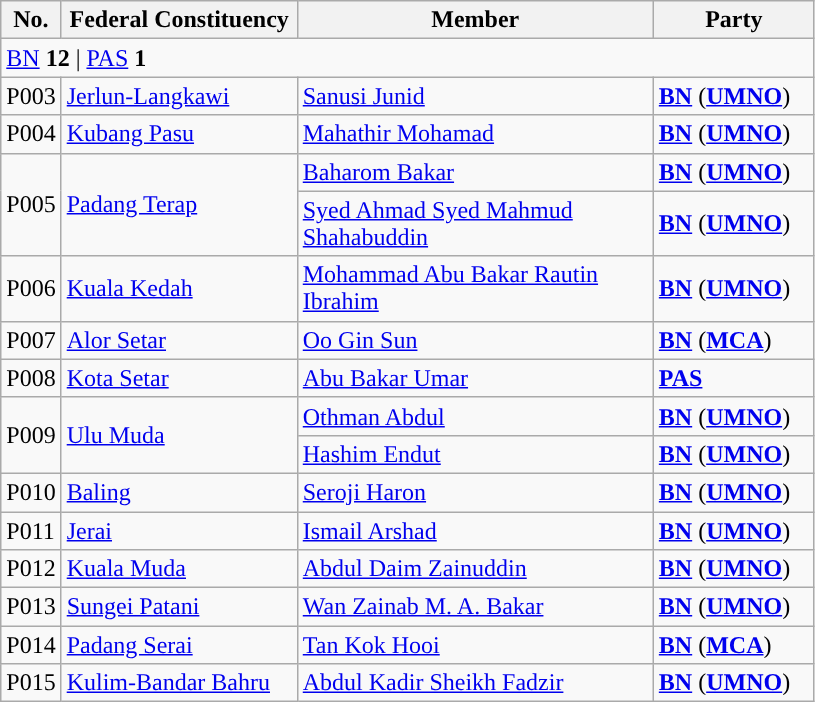<table class="wikitable sortable">
<tr>
<th style="width:30px;">No.</th>
<th style="width:150px;">Federal Constituency</th>
<th style="width:230px;">Member</th>
<th style="width:100px;">Party</th>
</tr>
<tr>
<td colspan="4"><a href='#'>BN</a> <strong>12</strong> | <a href='#'>PAS</a> <strong>1</strong></td>
</tr>
<tr>
<td>P003</td>
<td><a href='#'>Jerlun-Langkawi</a></td>
<td><a href='#'>Sanusi Junid</a></td>
<td><strong><a href='#'>BN</a></strong> (<strong><a href='#'>UMNO</a></strong>)</td>
</tr>
<tr>
<td>P004</td>
<td><a href='#'>Kubang Pasu</a></td>
<td><a href='#'>Mahathir Mohamad</a></td>
<td><strong><a href='#'>BN</a></strong> (<strong><a href='#'>UMNO</a></strong>)</td>
</tr>
<tr>
<td rowspan=2>P005</td>
<td rowspan=2><a href='#'>Padang Terap</a></td>
<td><a href='#'>Baharom Bakar</a> </td>
<td><strong><a href='#'>BN</a></strong> (<strong><a href='#'>UMNO</a></strong>)</td>
</tr>
<tr>
<td><a href='#'>Syed Ahmad Syed Mahmud Shahabuddin</a> </td>
<td><strong><a href='#'>BN</a></strong> (<strong><a href='#'>UMNO</a></strong>)</td>
</tr>
<tr>
<td>P006</td>
<td><a href='#'>Kuala Kedah</a></td>
<td><a href='#'>Mohammad Abu Bakar Rautin Ibrahim</a></td>
<td><strong><a href='#'>BN</a></strong> (<strong><a href='#'>UMNO</a></strong>)</td>
</tr>
<tr>
<td>P007</td>
<td><a href='#'>Alor Setar</a></td>
<td><a href='#'>Oo Gin Sun</a></td>
<td><strong><a href='#'>BN</a></strong> (<strong><a href='#'>MCA</a></strong>)</td>
</tr>
<tr>
<td>P008</td>
<td><a href='#'>Kota Setar</a></td>
<td><a href='#'>Abu Bakar Umar</a></td>
<td><strong><a href='#'>PAS</a></strong></td>
</tr>
<tr>
<td rowspan=2>P009</td>
<td rowspan=2><a href='#'>Ulu Muda</a></td>
<td><a href='#'>Othman Abdul</a> </td>
<td><strong><a href='#'>BN</a></strong> (<strong><a href='#'>UMNO</a></strong>)</td>
</tr>
<tr>
<td><a href='#'>Hashim Endut</a> </td>
<td><strong><a href='#'>BN</a></strong> (<strong><a href='#'>UMNO</a></strong>)</td>
</tr>
<tr>
<td>P010</td>
<td><a href='#'>Baling</a></td>
<td><a href='#'>Seroji Haron</a></td>
<td><strong><a href='#'>BN</a></strong> (<strong><a href='#'>UMNO</a></strong>)</td>
</tr>
<tr>
<td>P011</td>
<td><a href='#'>Jerai</a></td>
<td><a href='#'>Ismail Arshad</a></td>
<td><strong><a href='#'>BN</a></strong> (<strong><a href='#'>UMNO</a></strong>)</td>
</tr>
<tr>
<td>P012</td>
<td><a href='#'>Kuala Muda</a></td>
<td><a href='#'>Abdul Daim Zainuddin</a></td>
<td><strong><a href='#'>BN</a></strong> (<strong><a href='#'>UMNO</a></strong>)</td>
</tr>
<tr>
<td>P013</td>
<td><a href='#'>Sungei Patani</a></td>
<td><a href='#'>Wan Zainab M. A. Bakar</a></td>
<td><strong><a href='#'>BN</a></strong> (<strong><a href='#'>UMNO</a></strong>)</td>
</tr>
<tr>
<td>P014</td>
<td><a href='#'>Padang Serai</a></td>
<td><a href='#'>Tan Kok Hooi</a></td>
<td><strong><a href='#'>BN</a></strong> (<strong><a href='#'>MCA</a></strong>)</td>
</tr>
<tr>
<td>P015</td>
<td><a href='#'>Kulim-Bandar Bahru</a></td>
<td><a href='#'>Abdul Kadir Sheikh Fadzir</a></td>
<td><strong><a href='#'>BN</a></strong> (<strong><a href='#'>UMNO</a></strong>)</td>
</tr>
</table>
